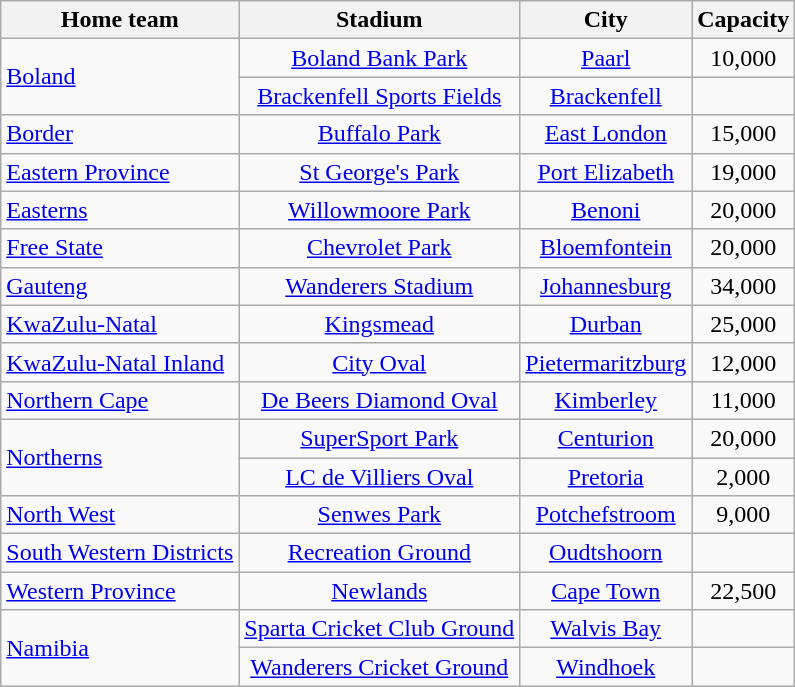<table class="wikitable sortable" style="text-align:center;">
<tr>
<th>Home team</th>
<th>Stadium</th>
<th>City</th>
<th>Capacity</th>
</tr>
<tr>
<td rowspan="2" style="text-align:left;"><a href='#'>Boland</a></td>
<td><a href='#'>Boland Bank Park</a></td>
<td><a href='#'>Paarl</a></td>
<td>10,000</td>
</tr>
<tr>
<td><a href='#'>Brackenfell Sports Fields</a></td>
<td><a href='#'>Brackenfell</a></td>
<td></td>
</tr>
<tr>
<td style="text-align:left;"><a href='#'>Border</a></td>
<td><a href='#'>Buffalo Park</a></td>
<td><a href='#'>East London</a></td>
<td>15,000</td>
</tr>
<tr>
<td style="text-align:left;"><a href='#'>Eastern Province</a></td>
<td><a href='#'>St George's Park</a></td>
<td><a href='#'>Port Elizabeth</a></td>
<td>19,000</td>
</tr>
<tr>
<td style="text-align:left;"><a href='#'>Easterns</a></td>
<td><a href='#'>Willowmoore Park</a></td>
<td><a href='#'>Benoni</a></td>
<td>20,000</td>
</tr>
<tr>
<td style="text-align:left;"><a href='#'>Free State</a></td>
<td><a href='#'>Chevrolet Park</a></td>
<td><a href='#'>Bloemfontein</a></td>
<td>20,000</td>
</tr>
<tr>
<td style="text-align:left;"><a href='#'>Gauteng</a></td>
<td><a href='#'>Wanderers Stadium</a></td>
<td><a href='#'>Johannesburg</a></td>
<td>34,000</td>
</tr>
<tr>
<td style="text-align:left;"><a href='#'>KwaZulu-Natal</a></td>
<td><a href='#'>Kingsmead</a></td>
<td><a href='#'>Durban</a></td>
<td>25,000</td>
</tr>
<tr>
<td style="text-align:left;"><a href='#'>KwaZulu-Natal Inland</a></td>
<td><a href='#'>City Oval</a></td>
<td><a href='#'>Pietermaritzburg</a></td>
<td>12,000</td>
</tr>
<tr>
<td style="text-align:left;"><a href='#'>Northern Cape</a></td>
<td><a href='#'>De Beers Diamond Oval</a></td>
<td><a href='#'>Kimberley</a></td>
<td>11,000</td>
</tr>
<tr>
<td rowspan="2" style="text-align:left;"><a href='#'>Northerns</a></td>
<td><a href='#'>SuperSport Park</a></td>
<td><a href='#'>Centurion</a></td>
<td>20,000</td>
</tr>
<tr>
<td><a href='#'>LC de Villiers Oval</a></td>
<td><a href='#'>Pretoria</a></td>
<td>2,000</td>
</tr>
<tr>
<td style="text-align:left;"><a href='#'>North West</a></td>
<td><a href='#'>Senwes Park</a></td>
<td><a href='#'>Potchefstroom</a></td>
<td>9,000</td>
</tr>
<tr>
<td style="text-align:left;"><a href='#'>South Western Districts</a></td>
<td><a href='#'>Recreation Ground</a></td>
<td><a href='#'>Oudtshoorn</a></td>
<td></td>
</tr>
<tr>
<td style="text-align:left;"><a href='#'>Western Province</a></td>
<td><a href='#'>Newlands</a></td>
<td><a href='#'>Cape Town</a></td>
<td>22,500</td>
</tr>
<tr>
<td rowspan="2" style="text-align:left;"><a href='#'>Namibia</a></td>
<td><a href='#'>Sparta Cricket Club Ground</a></td>
<td><a href='#'>Walvis Bay</a></td>
<td></td>
</tr>
<tr>
<td><a href='#'>Wanderers Cricket Ground</a></td>
<td><a href='#'>Windhoek</a></td>
<td></td>
</tr>
</table>
